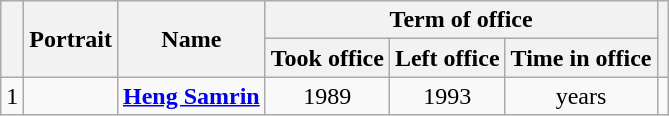<table class="wikitable" style="text-align:center">
<tr>
<th rowspan=2></th>
<th rowspan=2>Portrait</th>
<th rowspan=2>Name<br></th>
<th colspan=3>Term of office</th>
<th rowspan=2></th>
</tr>
<tr>
<th>Took office</th>
<th>Left office</th>
<th>Time in office</th>
</tr>
<tr>
<td>1</td>
<td></td>
<td><strong><a href='#'>Heng Samrin</a></strong><br></td>
<td>1989</td>
<td>1993</td>
<td> years</td>
<td></td>
</tr>
</table>
